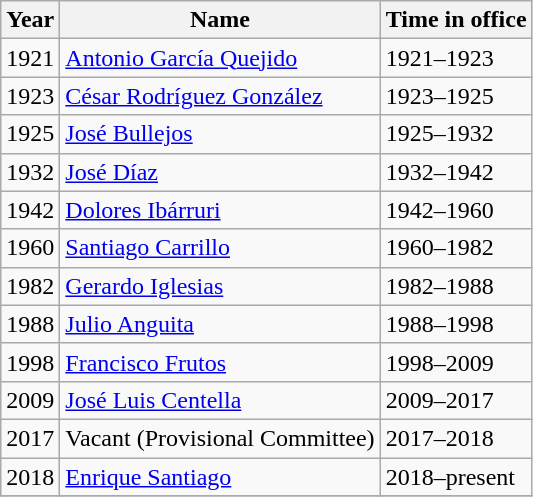<table class="wikitable sortable">
<tr>
<th>Year</th>
<th>Name</th>
<th class="unsortable">Time in office</th>
</tr>
<tr>
<td>1921</td>
<td><a href='#'>Antonio García Quejido</a></td>
<td>1921–1923</td>
</tr>
<tr>
<td>1923</td>
<td><a href='#'>César Rodríguez González</a></td>
<td>1923–1925</td>
</tr>
<tr>
<td>1925</td>
<td><a href='#'>José Bullejos</a></td>
<td>1925–1932</td>
</tr>
<tr>
<td>1932</td>
<td><a href='#'>José Díaz</a></td>
<td>1932–1942</td>
</tr>
<tr>
<td>1942</td>
<td><a href='#'>Dolores Ibárruri</a></td>
<td>1942–1960</td>
</tr>
<tr>
<td>1960</td>
<td><a href='#'>Santiago Carrillo</a></td>
<td>1960–1982</td>
</tr>
<tr>
<td>1982</td>
<td><a href='#'>Gerardo Iglesias</a></td>
<td>1982–1988</td>
</tr>
<tr>
<td>1988</td>
<td><a href='#'>Julio Anguita</a></td>
<td>1988–1998</td>
</tr>
<tr>
<td>1998</td>
<td><a href='#'>Francisco Frutos</a></td>
<td>1998–2009</td>
</tr>
<tr>
<td>2009</td>
<td><a href='#'>José Luis Centella</a></td>
<td>2009–2017</td>
</tr>
<tr>
<td>2017</td>
<td>Vacant (Provisional Committee)</td>
<td>2017–2018</td>
</tr>
<tr>
<td>2018</td>
<td><a href='#'>Enrique Santiago</a></td>
<td>2018–present</td>
</tr>
<tr>
</tr>
</table>
